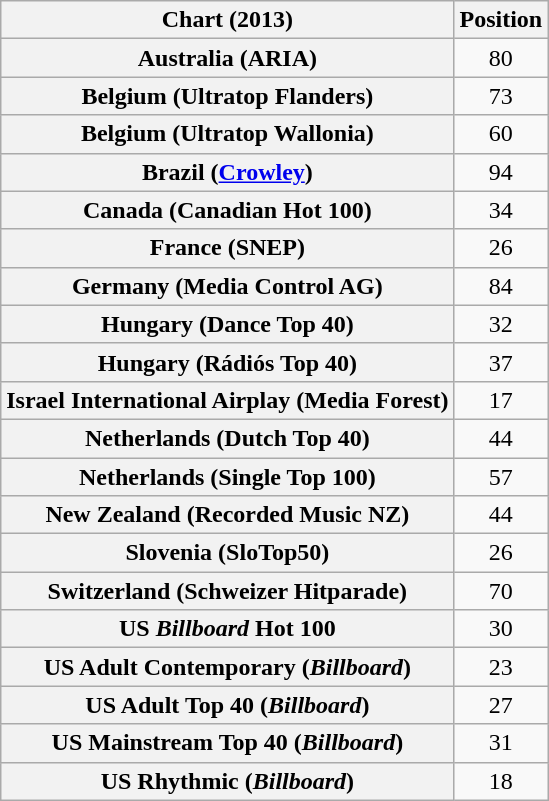<table class="wikitable plainrowheaders sortable" style="text-align:center">
<tr>
<th scope="col">Chart (2013)</th>
<th scope="col">Position</th>
</tr>
<tr>
<th scope="row">Australia (ARIA)</th>
<td>80</td>
</tr>
<tr>
<th scope="row">Belgium (Ultratop Flanders)</th>
<td>73</td>
</tr>
<tr>
<th scope="row">Belgium (Ultratop Wallonia)</th>
<td>60</td>
</tr>
<tr>
<th scope="row">Brazil (<a href='#'>Crowley</a>)</th>
<td>94</td>
</tr>
<tr>
<th scope="row">Canada (Canadian Hot 100)</th>
<td>34</td>
</tr>
<tr>
<th scope="row">France (SNEP)</th>
<td>26</td>
</tr>
<tr>
<th scope="row">Germany (Media Control AG)</th>
<td>84</td>
</tr>
<tr>
<th scope="row">Hungary (Dance Top 40)</th>
<td>32</td>
</tr>
<tr>
<th scope="row">Hungary (Rádiós Top 40)</th>
<td>37</td>
</tr>
<tr>
<th scope="row">Israel International Airplay (Media Forest)</th>
<td>17</td>
</tr>
<tr>
<th scope="row">Netherlands (Dutch Top 40)</th>
<td>44</td>
</tr>
<tr>
<th scope="row">Netherlands (Single Top 100)</th>
<td>57</td>
</tr>
<tr>
<th scope="row">New Zealand (Recorded Music NZ)</th>
<td>44</td>
</tr>
<tr>
<th scope="row">Slovenia (SloTop50)</th>
<td>26</td>
</tr>
<tr>
<th scope="row">Switzerland (Schweizer Hitparade)</th>
<td>70</td>
</tr>
<tr>
<th scope="row">US <em>Billboard</em> Hot 100</th>
<td>30</td>
</tr>
<tr>
<th scope="row">US Adult Contemporary (<em>Billboard</em>)</th>
<td>23</td>
</tr>
<tr>
<th scope="row">US Adult Top 40 (<em>Billboard</em>)</th>
<td>27</td>
</tr>
<tr>
<th scope="row">US Mainstream Top 40 (<em>Billboard</em>)</th>
<td>31</td>
</tr>
<tr>
<th scope="row">US Rhythmic (<em>Billboard</em>)</th>
<td>18</td>
</tr>
</table>
